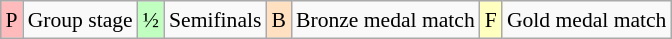<table class="wikitable" style="margin:0.5em auto; font-size:90%; line-height:1.25em;">
<tr>
<td bgcolor="#FFBBBB" align=center>P</td>
<td>Group stage</td>
<td bgcolor="#C0FFC0" align=center>½</td>
<td>Semifinals</td>
<td bgcolor="#FFE0C0" align=center>B</td>
<td>Bronze medal match</td>
<td bgcolor="#FFFFC0" align=center>F</td>
<td>Gold medal match</td>
</tr>
</table>
